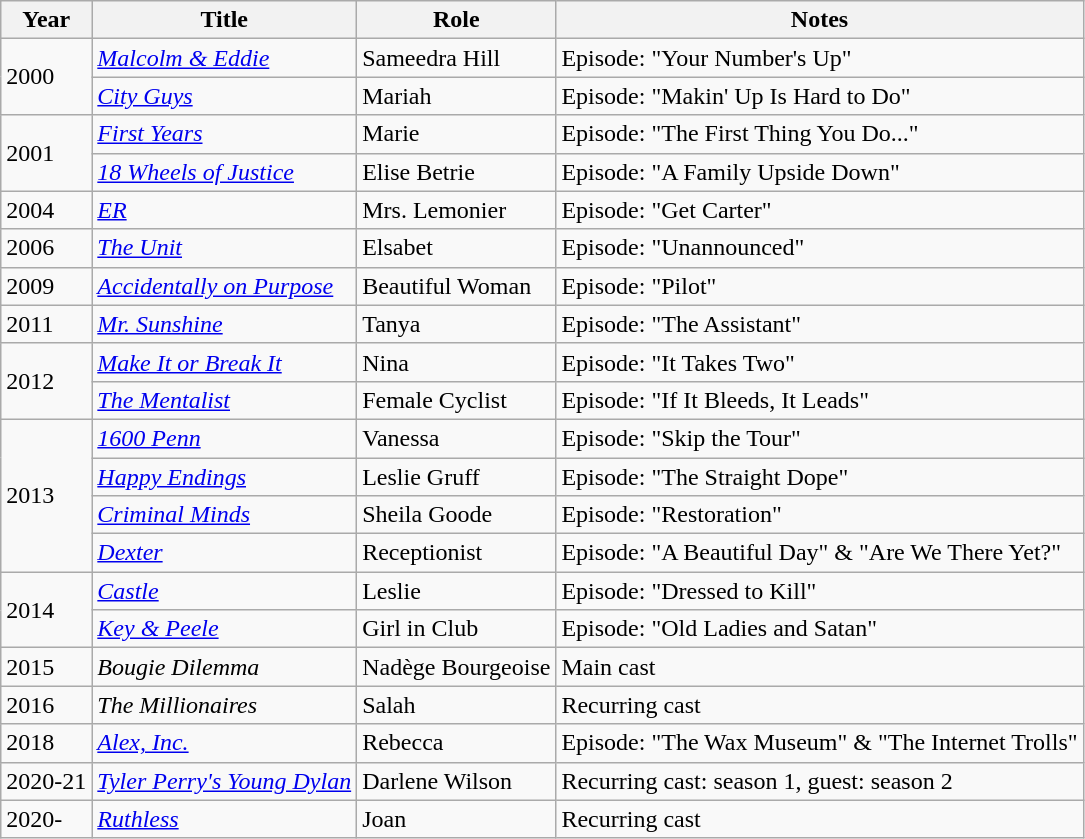<table class="wikitable plainrowheaders sortable" style="margin-right: 0;">
<tr>
<th scope="col">Year</th>
<th scope="col">Title</th>
<th scope="col">Role</th>
<th scope="col" class="unsortable">Notes</th>
</tr>
<tr>
<td rowspan=2>2000</td>
<td><em><a href='#'>Malcolm & Eddie</a></em></td>
<td>Sameedra Hill</td>
<td>Episode: "Your Number's Up"</td>
</tr>
<tr>
<td><em><a href='#'>City Guys</a></em></td>
<td>Mariah</td>
<td>Episode: "Makin' Up Is Hard to Do"</td>
</tr>
<tr>
<td rowspan=2>2001</td>
<td><em><a href='#'>First Years</a></em></td>
<td>Marie</td>
<td>Episode: "The First Thing You Do..."</td>
</tr>
<tr>
<td><em><a href='#'>18 Wheels of Justice</a></em></td>
<td>Elise Betrie</td>
<td>Episode: "A Family Upside Down"</td>
</tr>
<tr>
<td>2004</td>
<td><em><a href='#'>ER</a></em></td>
<td>Mrs. Lemonier</td>
<td>Episode: "Get Carter"</td>
</tr>
<tr>
<td>2006</td>
<td><em><a href='#'>The Unit</a></em></td>
<td>Elsabet</td>
<td>Episode: "Unannounced"</td>
</tr>
<tr>
<td>2009</td>
<td><em><a href='#'>Accidentally on Purpose</a></em></td>
<td>Beautiful Woman</td>
<td>Episode: "Pilot"</td>
</tr>
<tr>
<td>2011</td>
<td><em><a href='#'>Mr. Sunshine</a></em></td>
<td>Tanya</td>
<td>Episode: "The Assistant"</td>
</tr>
<tr>
<td rowspan=2>2012</td>
<td><em><a href='#'>Make It or Break It</a></em></td>
<td>Nina</td>
<td>Episode: "It Takes Two"</td>
</tr>
<tr>
<td><em><a href='#'>The Mentalist</a></em></td>
<td>Female Cyclist</td>
<td>Episode: "If It Bleeds, It Leads"</td>
</tr>
<tr>
<td rowspan=4>2013</td>
<td><em><a href='#'>1600 Penn</a></em></td>
<td>Vanessa</td>
<td>Episode: "Skip the Tour"</td>
</tr>
<tr>
<td><em><a href='#'>Happy Endings</a></em></td>
<td>Leslie Gruff</td>
<td>Episode: "The Straight Dope"</td>
</tr>
<tr>
<td><em><a href='#'>Criminal Minds</a></em></td>
<td>Sheila Goode</td>
<td>Episode: "Restoration"</td>
</tr>
<tr>
<td><em><a href='#'>Dexter</a></em></td>
<td>Receptionist</td>
<td>Episode: "A Beautiful Day" & "Are We There Yet?"</td>
</tr>
<tr>
<td rowspan=2>2014</td>
<td><em><a href='#'>Castle</a></em></td>
<td>Leslie</td>
<td>Episode: "Dressed to Kill"</td>
</tr>
<tr>
<td><em><a href='#'>Key & Peele</a></em></td>
<td>Girl in Club</td>
<td>Episode: "Old Ladies and Satan"</td>
</tr>
<tr>
<td>2015</td>
<td><em>Bougie Dilemma</em></td>
<td>Nadège Bourgeoise</td>
<td>Main cast</td>
</tr>
<tr>
<td>2016</td>
<td><em>The Millionaires</em></td>
<td>Salah</td>
<td>Recurring cast</td>
</tr>
<tr>
<td>2018</td>
<td><em><a href='#'>Alex, Inc.</a></em></td>
<td>Rebecca</td>
<td>Episode: "The Wax Museum" & "The Internet Trolls"</td>
</tr>
<tr>
<td>2020-21</td>
<td><em><a href='#'>Tyler Perry's Young Dylan</a></em></td>
<td>Darlene Wilson</td>
<td>Recurring cast: season 1, guest: season 2</td>
</tr>
<tr>
<td>2020-</td>
<td><em><a href='#'>Ruthless</a></em></td>
<td>Joan</td>
<td>Recurring cast</td>
</tr>
</table>
